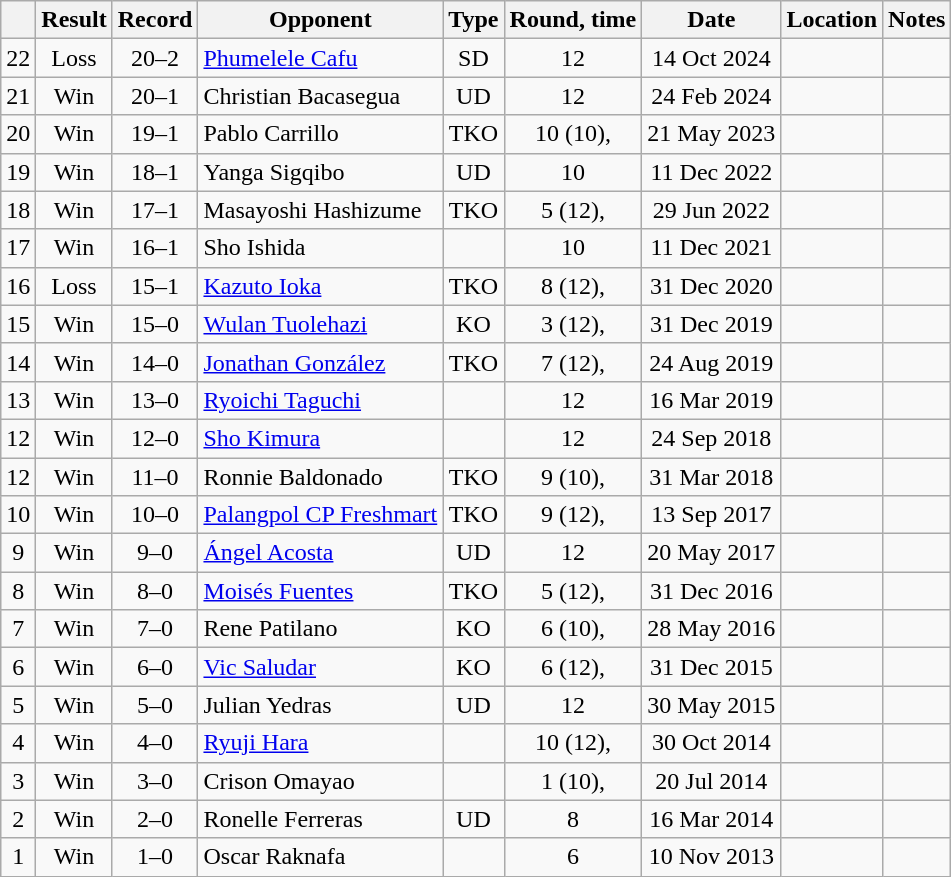<table class=wikitable style=text-align:center>
<tr>
<th></th>
<th>Result</th>
<th>Record</th>
<th>Opponent</th>
<th>Type</th>
<th>Round, time</th>
<th>Date</th>
<th>Location</th>
<th>Notes</th>
</tr>
<tr>
<td>22</td>
<td>Loss</td>
<td>20–2</td>
<td align=left><a href='#'>Phumelele Cafu</a></td>
<td>SD</td>
<td>12</td>
<td>14 Oct 2024</td>
<td align=left></td>
<td align=left></td>
</tr>
<tr>
<td>21</td>
<td>Win</td>
<td>20–1</td>
<td align=left>Christian Bacasegua</td>
<td>UD</td>
<td>12</td>
<td>24 Feb 2024</td>
<td align=left></td>
<td align=left></td>
</tr>
<tr>
<td>20</td>
<td>Win</td>
<td>19–1</td>
<td align=left>Pablo Carrillo</td>
<td>TKO</td>
<td>10 (10), </td>
<td>21 May 2023</td>
<td align=left></td>
<td align=left></td>
</tr>
<tr>
<td>19</td>
<td>Win</td>
<td>18–1</td>
<td align=left>Yanga Sigqibo</td>
<td>UD</td>
<td>10</td>
<td>11 Dec 2022</td>
<td align=left></td>
<td align=left></td>
</tr>
<tr>
<td>18</td>
<td>Win</td>
<td>17–1</td>
<td align=left>Masayoshi Hashizume</td>
<td>TKO</td>
<td>5 (12), </td>
<td>29 Jun 2022</td>
<td align=left></td>
<td align=left></td>
</tr>
<tr>
<td>17</td>
<td>Win</td>
<td>16–1</td>
<td align=left>Sho Ishida</td>
<td></td>
<td>10</td>
<td>11 Dec 2021</td>
<td align=left></td>
<td align=left></td>
</tr>
<tr>
<td>16</td>
<td>Loss</td>
<td>15–1</td>
<td align=left><a href='#'>Kazuto Ioka</a></td>
<td>TKO</td>
<td>8 (12), </td>
<td>31 Dec 2020</td>
<td align=left></td>
<td align=left></td>
</tr>
<tr>
<td>15</td>
<td>Win</td>
<td>15–0</td>
<td align=left><a href='#'>Wulan Tuolehazi</a></td>
<td>KO</td>
<td>3 (12), </td>
<td>31 Dec 2019</td>
<td align=left></td>
<td align=left></td>
</tr>
<tr>
<td>14</td>
<td>Win</td>
<td>14–0</td>
<td align=left><a href='#'>Jonathan González</a></td>
<td>TKO</td>
<td>7 (12), </td>
<td>24 Aug 2019</td>
<td align=left></td>
<td align=left></td>
</tr>
<tr>
<td>13</td>
<td>Win</td>
<td>13–0</td>
<td align=left><a href='#'>Ryoichi Taguchi</a></td>
<td></td>
<td>12</td>
<td>16 Mar 2019</td>
<td align=left></td>
<td align=left></td>
</tr>
<tr>
<td>12</td>
<td>Win</td>
<td>12–0</td>
<td align=left><a href='#'>Sho Kimura</a></td>
<td></td>
<td>12</td>
<td>24 Sep 2018</td>
<td align=left></td>
<td align=left></td>
</tr>
<tr>
<td>12</td>
<td>Win</td>
<td>11–0</td>
<td align=left>Ronnie Baldonado</td>
<td>TKO</td>
<td>9 (10), </td>
<td>31 Mar 2018</td>
<td align=left></td>
<td align=left></td>
</tr>
<tr>
<td>10</td>
<td>Win</td>
<td>10–0</td>
<td align=left><a href='#'>Palangpol CP Freshmart</a></td>
<td>TKO</td>
<td>9 (12), </td>
<td>13 Sep 2017</td>
<td align=left></td>
<td align=left></td>
</tr>
<tr>
<td>9</td>
<td>Win</td>
<td>9–0</td>
<td align=left><a href='#'>Ángel Acosta</a></td>
<td>UD</td>
<td>12</td>
<td>20 May 2017</td>
<td align=left></td>
<td align=left></td>
</tr>
<tr>
<td>8</td>
<td>Win</td>
<td>8–0</td>
<td align=left><a href='#'>Moisés Fuentes</a></td>
<td>TKO</td>
<td>5 (12), </td>
<td>31 Dec 2016</td>
<td align=left></td>
<td align=left></td>
</tr>
<tr>
<td>7</td>
<td>Win</td>
<td>7–0</td>
<td align=left>Rene Patilano</td>
<td>KO</td>
<td>6 (10), </td>
<td>28 May 2016</td>
<td align=left></td>
<td align=left></td>
</tr>
<tr>
<td>6</td>
<td>Win</td>
<td>6–0</td>
<td align=left><a href='#'>Vic Saludar</a></td>
<td>KO</td>
<td>6 (12), </td>
<td>31 Dec 2015</td>
<td align=left></td>
<td align=left></td>
</tr>
<tr>
<td>5</td>
<td>Win</td>
<td>5–0</td>
<td align=left>Julian Yedras</td>
<td>UD</td>
<td>12</td>
<td>30 May 2015</td>
<td align=left></td>
<td align=left></td>
</tr>
<tr>
<td>4</td>
<td>Win</td>
<td>4–0</td>
<td align=left><a href='#'>Ryuji Hara</a></td>
<td></td>
<td>10 (12), </td>
<td>30 Oct 2014</td>
<td align=left></td>
<td align=left></td>
</tr>
<tr>
<td>3</td>
<td>Win</td>
<td>3–0</td>
<td align=left>Crison Omayao</td>
<td></td>
<td>1 (10), </td>
<td>20 Jul 2014</td>
<td align=left></td>
<td align=left></td>
</tr>
<tr>
<td>2</td>
<td>Win</td>
<td>2–0</td>
<td align=left>Ronelle Ferreras</td>
<td>UD</td>
<td>8</td>
<td>16 Mar 2014</td>
<td align=left></td>
<td align=left></td>
</tr>
<tr>
<td>1</td>
<td>Win</td>
<td>1–0</td>
<td align=left>Oscar Raknafa</td>
<td></td>
<td>6</td>
<td>10 Nov 2013</td>
<td align=left></td>
<td align=left></td>
</tr>
</table>
